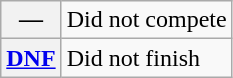<table class="wikitable">
<tr>
<th scope="row">—</th>
<td>Did not compete</td>
</tr>
<tr>
<th scope="row"><a href='#'>DNF</a></th>
<td>Did not finish</td>
</tr>
</table>
